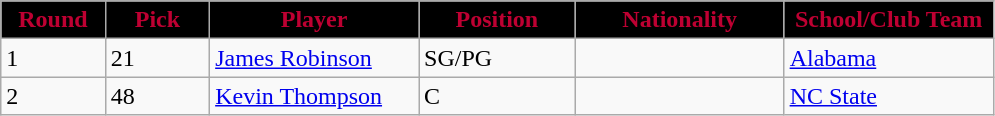<table class="wikitable sortable sortable">
<tr>
<th style="background:#000000;color:#BE0032" width="10%">Round</th>
<th style="background:#000000;color:#BE0032" width="10%">Pick</th>
<th style="background:#000000;color:#BE0032" width="20%">Player</th>
<th style="background:#000000;color:#BE0032" width="15%">Position</th>
<th style="background:#000000;color:#BE0032" width="20%">Nationality</th>
<th style="background:#000000;color:#BE0032" width="20%">School/Club Team</th>
</tr>
<tr>
<td>1</td>
<td>21</td>
<td><a href='#'>James Robinson</a></td>
<td>SG/PG</td>
<td></td>
<td><a href='#'>Alabama</a></td>
</tr>
<tr>
<td>2</td>
<td>48</td>
<td><a href='#'>Kevin Thompson</a></td>
<td>C</td>
<td></td>
<td><a href='#'>NC State</a></td>
</tr>
</table>
